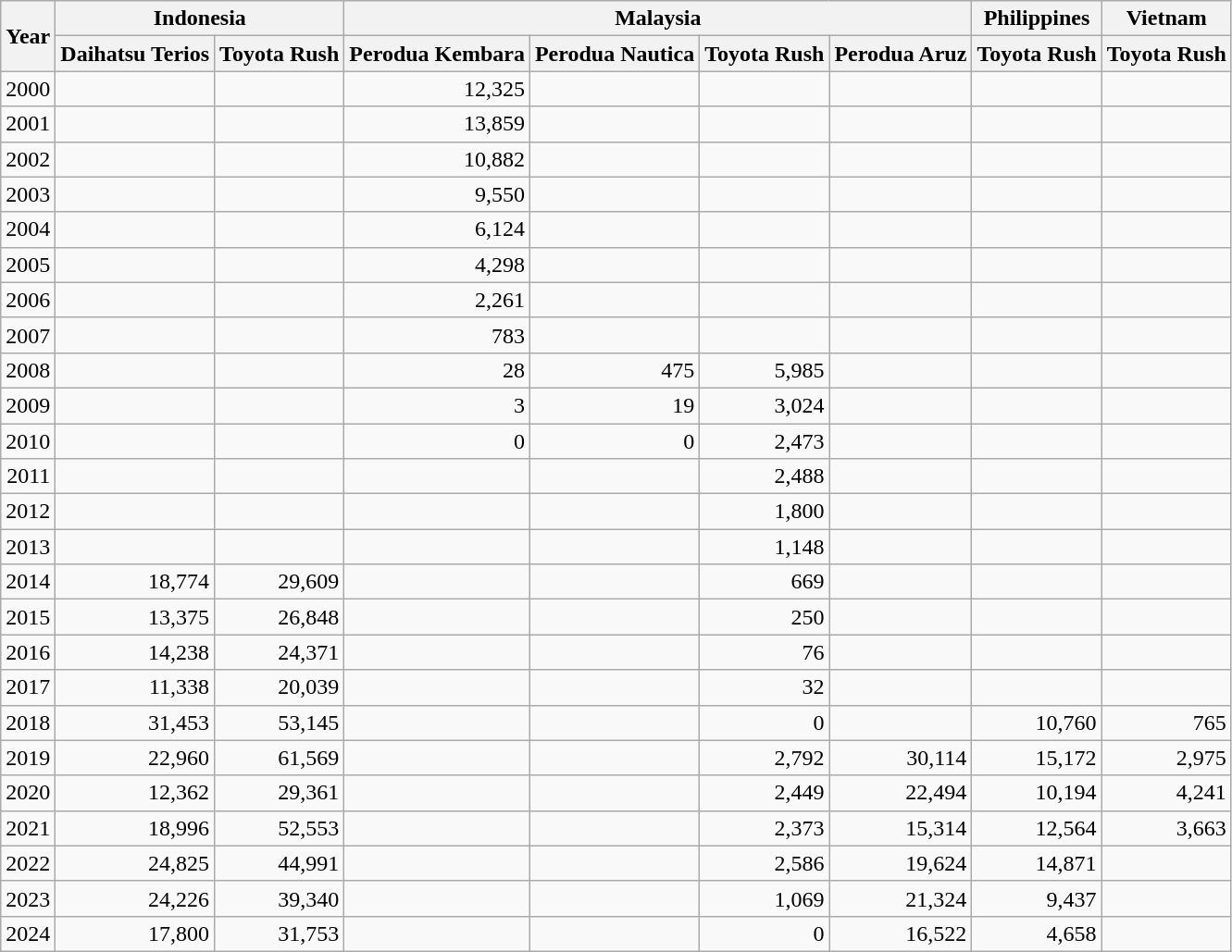<table class="wikitable" style="text-align: right;">
<tr>
<th rowspan="2">Year</th>
<th colspan="2">Indonesia</th>
<th colspan="4">Malaysia</th>
<th>Philippines</th>
<th>Vietnam</th>
</tr>
<tr>
<th>Daihatsu Terios</th>
<th>Toyota Rush</th>
<th>Perodua Kembara</th>
<th>Perodua Nautica</th>
<th>Toyota Rush</th>
<th>Perodua Aruz</th>
<th>Toyota Rush</th>
<th>Toyota Rush</th>
</tr>
<tr>
<td>2000</td>
<td></td>
<td></td>
<td>12,325</td>
<td></td>
<td></td>
<td></td>
<td></td>
<td></td>
</tr>
<tr>
<td>2001</td>
<td></td>
<td></td>
<td>13,859</td>
<td></td>
<td></td>
<td></td>
<td></td>
<td></td>
</tr>
<tr>
<td>2002</td>
<td></td>
<td></td>
<td>10,882</td>
<td></td>
<td></td>
<td></td>
<td></td>
<td></td>
</tr>
<tr>
<td>2003</td>
<td></td>
<td></td>
<td>9,550</td>
<td></td>
<td></td>
<td></td>
<td></td>
<td></td>
</tr>
<tr>
<td>2004</td>
<td></td>
<td></td>
<td>6,124</td>
<td></td>
<td></td>
<td></td>
<td></td>
<td></td>
</tr>
<tr>
<td>2005</td>
<td></td>
<td></td>
<td>4,298</td>
<td></td>
<td></td>
<td></td>
<td></td>
<td></td>
</tr>
<tr>
<td>2006</td>
<td></td>
<td></td>
<td>2,261</td>
<td></td>
<td></td>
<td></td>
<td></td>
<td></td>
</tr>
<tr>
<td>2007</td>
<td></td>
<td></td>
<td>783</td>
<td></td>
<td></td>
<td></td>
<td></td>
<td></td>
</tr>
<tr>
<td>2008</td>
<td></td>
<td></td>
<td>28</td>
<td>475</td>
<td>5,985</td>
<td></td>
<td></td>
<td></td>
</tr>
<tr>
<td>2009</td>
<td></td>
<td></td>
<td>3</td>
<td>19</td>
<td>3,024</td>
<td></td>
<td></td>
<td></td>
</tr>
<tr>
<td>2010</td>
<td></td>
<td></td>
<td>0</td>
<td>0</td>
<td>2,473</td>
<td></td>
<td></td>
<td></td>
</tr>
<tr>
<td>2011</td>
<td></td>
<td></td>
<td></td>
<td></td>
<td>2,488</td>
<td></td>
<td></td>
<td></td>
</tr>
<tr>
<td>2012</td>
<td></td>
<td></td>
<td></td>
<td></td>
<td>1,800</td>
<td></td>
<td></td>
<td></td>
</tr>
<tr>
<td>2013</td>
<td></td>
<td></td>
<td></td>
<td></td>
<td>1,148</td>
<td></td>
<td></td>
<td></td>
</tr>
<tr>
<td>2014</td>
<td>18,774</td>
<td>29,609</td>
<td></td>
<td></td>
<td>669</td>
<td></td>
<td></td>
<td></td>
</tr>
<tr>
<td>2015</td>
<td>13,375</td>
<td>26,848</td>
<td></td>
<td></td>
<td>250</td>
<td></td>
<td></td>
<td></td>
</tr>
<tr>
<td>2016</td>
<td>14,238</td>
<td>24,371</td>
<td></td>
<td></td>
<td>76</td>
<td></td>
<td></td>
<td></td>
</tr>
<tr>
<td>2017</td>
<td>11,338</td>
<td>20,039</td>
<td></td>
<td></td>
<td>32</td>
<td></td>
<td></td>
<td></td>
</tr>
<tr>
<td>2018</td>
<td>31,453</td>
<td>53,145</td>
<td></td>
<td></td>
<td>0</td>
<td></td>
<td>10,760</td>
<td>765</td>
</tr>
<tr>
<td>2019</td>
<td>22,960</td>
<td>61,569</td>
<td></td>
<td></td>
<td>2,792</td>
<td>30,114</td>
<td>15,172</td>
<td>2,975</td>
</tr>
<tr>
<td>2020</td>
<td>12,362</td>
<td>29,361</td>
<td></td>
<td></td>
<td>2,449</td>
<td>22,494</td>
<td>10,194</td>
<td>4,241</td>
</tr>
<tr>
<td>2021</td>
<td>18,996</td>
<td>52,553</td>
<td></td>
<td></td>
<td>2,373</td>
<td>15,314</td>
<td>12,564</td>
<td>3,663</td>
</tr>
<tr>
<td>2022</td>
<td>24,825</td>
<td>44,991</td>
<td></td>
<td></td>
<td>2,586</td>
<td>19,624</td>
<td>14,871</td>
<td></td>
</tr>
<tr>
<td>2023</td>
<td>24,226</td>
<td>39,340</td>
<td></td>
<td></td>
<td>1,069</td>
<td>21,324</td>
<td>9,437</td>
<td></td>
</tr>
<tr>
<td>2024</td>
<td>17,800</td>
<td>31,753</td>
<td></td>
<td></td>
<td>0</td>
<td>16,522</td>
<td>4,658</td>
<td></td>
</tr>
</table>
